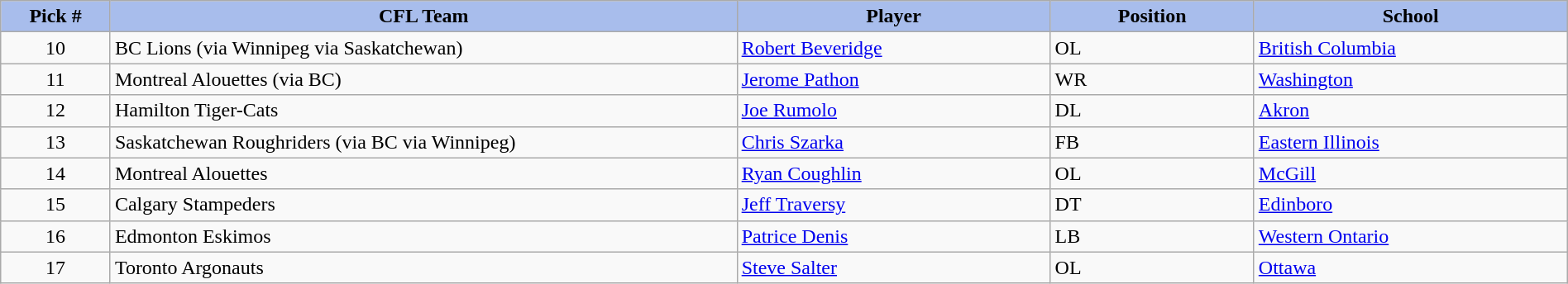<table class="wikitable" style="width: 100%">
<tr>
<th style="background:#A8BDEC;" width=7%>Pick #</th>
<th width=40% style="background:#A8BDEC;">CFL Team</th>
<th width=20% style="background:#A8BDEC;">Player</th>
<th width=13% style="background:#A8BDEC;">Position</th>
<th width=20% style="background:#A8BDEC;">School</th>
</tr>
<tr>
<td align=center>10</td>
<td>BC Lions (via Winnipeg via Saskatchewan)</td>
<td><a href='#'>Robert Beveridge</a></td>
<td>OL</td>
<td><a href='#'>British Columbia</a></td>
</tr>
<tr>
<td align=center>11</td>
<td>Montreal Alouettes (via BC)</td>
<td><a href='#'>Jerome Pathon</a></td>
<td>WR</td>
<td><a href='#'>Washington</a></td>
</tr>
<tr>
<td align=center>12</td>
<td>Hamilton Tiger-Cats</td>
<td><a href='#'>Joe Rumolo</a></td>
<td>DL</td>
<td><a href='#'>Akron</a></td>
</tr>
<tr>
<td align=center>13</td>
<td>Saskatchewan Roughriders (via BC via Winnipeg)</td>
<td><a href='#'>Chris Szarka</a></td>
<td>FB</td>
<td><a href='#'>Eastern Illinois</a></td>
</tr>
<tr>
<td align=center>14</td>
<td>Montreal Alouettes</td>
<td><a href='#'>Ryan Coughlin</a></td>
<td>OL</td>
<td><a href='#'>McGill</a></td>
</tr>
<tr>
<td align=center>15</td>
<td>Calgary Stampeders</td>
<td><a href='#'>Jeff Traversy</a></td>
<td>DT</td>
<td><a href='#'>Edinboro</a></td>
</tr>
<tr>
<td align=center>16</td>
<td>Edmonton Eskimos</td>
<td><a href='#'>Patrice Denis</a></td>
<td>LB</td>
<td><a href='#'>Western Ontario</a></td>
</tr>
<tr>
<td align=center>17</td>
<td>Toronto Argonauts</td>
<td><a href='#'>Steve Salter</a></td>
<td>OL</td>
<td><a href='#'>Ottawa</a></td>
</tr>
</table>
